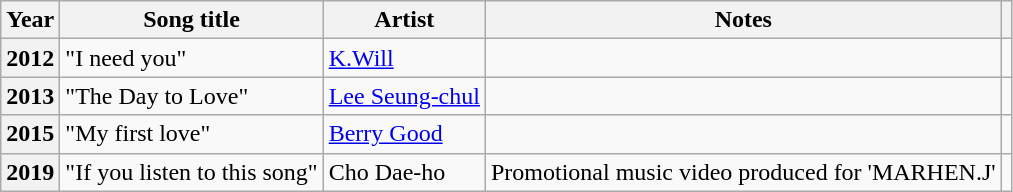<table class="wikitable plainrowheaders sortable">
<tr>
<th scope="col">Year</th>
<th scope="col">Song title</th>
<th scope="col">Artist</th>
<th scope="col"  class="unsortable">Notes</th>
<th scope="col"  class="unsortable"></th>
</tr>
<tr>
<th scope="row">2012</th>
<td>"I need you"</td>
<td><a href='#'>K.Will</a></td>
<td></td>
<td></td>
</tr>
<tr>
<th scope="row">2013</th>
<td>"The Day to Love"</td>
<td><a href='#'>Lee Seung-chul</a></td>
<td></td>
<td></td>
</tr>
<tr>
<th scope="row">2015</th>
<td>"My first love"</td>
<td><a href='#'>Berry Good</a></td>
<td></td>
<td></td>
</tr>
<tr>
<th scope="row">2019</th>
<td>"If you listen to this song"</td>
<td>Cho Dae-ho</td>
<td>Promotional music video produced for 'MARHEN.J'</td>
<td></td>
</tr>
</table>
